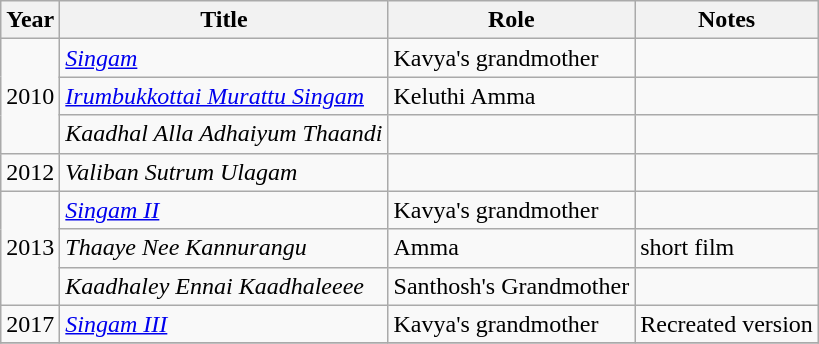<table class="wikitable">
<tr style="text-align:center;">
<th>Year</th>
<th>Title</th>
<th>Role</th>
<th>Notes</th>
</tr>
<tr>
<td rowspan="3">2010</td>
<td><em><a href='#'>Singam</a></em></td>
<td>Kavya's grandmother</td>
<td></td>
</tr>
<tr>
<td><em><a href='#'>Irumbukkottai Murattu Singam</a></em></td>
<td>Keluthi Amma</td>
<td></td>
</tr>
<tr>
<td><em>Kaadhal Alla Adhaiyum Thaandi</em></td>
<td></td>
<td></td>
</tr>
<tr>
<td rowspan="1">2012</td>
<td><em>Valiban Sutrum Ulagam </em></td>
<td></td>
<td></td>
</tr>
<tr>
<td rowspan="3">2013</td>
<td><em><a href='#'>Singam II</a></em></td>
<td>Kavya's grandmother</td>
<td></td>
</tr>
<tr>
<td><em>Thaaye Nee Kannurangu</em></td>
<td>Amma</td>
<td>short film</td>
</tr>
<tr>
<td><em>Kaadhaley Ennai Kaadhaleeee</em></td>
<td>Santhosh's Grandmother</td>
<td></td>
</tr>
<tr>
<td>2017</td>
<td><em><a href='#'>Singam III</a></em></td>
<td>Kavya's grandmother</td>
<td>Recreated version</td>
</tr>
<tr>
</tr>
</table>
